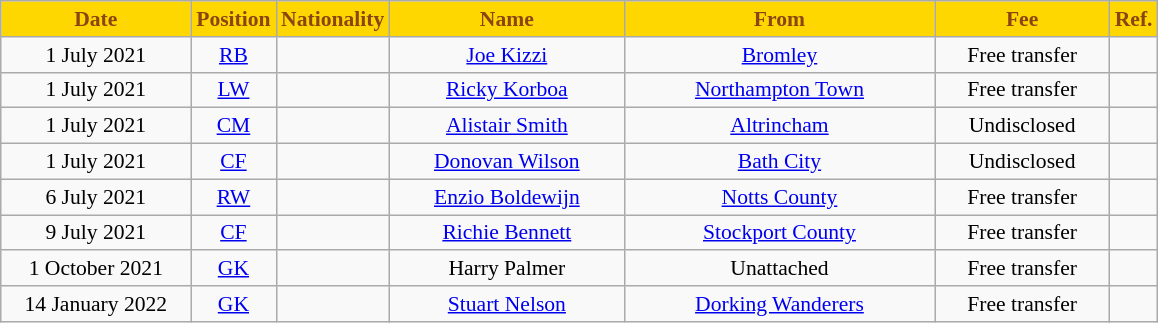<table class="wikitable" style="text-align:center; font-size:90%">
<tr>
<th style="background:#FFD700;color:saddlebrown; width:120px;">Date</th>
<th style="background:#FFD700;color:saddlebrown; width:50px;">Position</th>
<th style="background:#FFD700;color:saddlebrown; width:50px;">Nationality</th>
<th style="background:#FFD700;color:saddlebrown; width:150px;">Name</th>
<th style="background:#FFD700;color:saddlebrown; width:200px;">From</th>
<th style="background:#FFD700;color:saddlebrown; width:110px;">Fee</th>
<th style="background:#FFD700;color:saddlebrown; width:25px;">Ref.</th>
</tr>
<tr>
<td>1 July 2021</td>
<td><a href='#'>RB</a></td>
<td></td>
<td><a href='#'>Joe Kizzi</a></td>
<td> <a href='#'>Bromley</a></td>
<td>Free transfer</td>
<td></td>
</tr>
<tr>
<td>1 July 2021</td>
<td><a href='#'>LW</a></td>
<td></td>
<td><a href='#'>Ricky Korboa</a></td>
<td> <a href='#'>Northampton Town</a></td>
<td>Free transfer</td>
<td></td>
</tr>
<tr>
<td>1 July 2021</td>
<td><a href='#'>CM</a></td>
<td></td>
<td><a href='#'>Alistair Smith</a></td>
<td> <a href='#'>Altrincham</a></td>
<td>Undisclosed</td>
<td></td>
</tr>
<tr>
<td>1 July 2021</td>
<td><a href='#'>CF</a></td>
<td></td>
<td><a href='#'>Donovan Wilson</a></td>
<td> <a href='#'>Bath City</a></td>
<td>Undisclosed</td>
<td></td>
</tr>
<tr>
<td>6 July 2021</td>
<td><a href='#'>RW</a></td>
<td></td>
<td><a href='#'>Enzio Boldewijn</a></td>
<td> <a href='#'>Notts County</a></td>
<td>Free transfer</td>
<td></td>
</tr>
<tr>
<td>9 July 2021</td>
<td><a href='#'>CF</a></td>
<td></td>
<td><a href='#'>Richie Bennett</a></td>
<td> <a href='#'>Stockport County</a></td>
<td>Free transfer</td>
<td></td>
</tr>
<tr>
<td>1 October 2021</td>
<td><a href='#'>GK</a></td>
<td></td>
<td>Harry Palmer</td>
<td>Unattached</td>
<td>Free transfer</td>
<td></td>
</tr>
<tr>
<td>14 January 2022</td>
<td><a href='#'>GK</a></td>
<td></td>
<td><a href='#'>Stuart Nelson</a></td>
<td> <a href='#'>Dorking Wanderers</a></td>
<td>Free transfer</td>
<td></td>
</tr>
</table>
